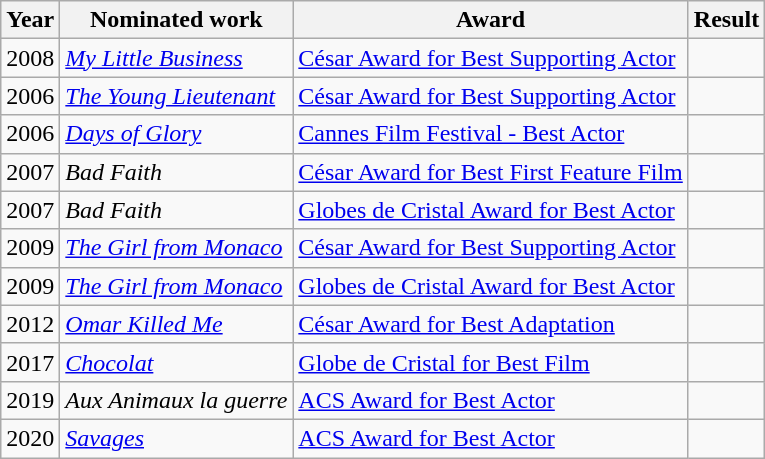<table class = "wikitable">
<tr>
<th>Year</th>
<th>Nominated work</th>
<th>Award</th>
<th>Result</th>
</tr>
<tr>
<td>2008</td>
<td><em><a href='#'>My Little Business</a></em></td>
<td><a href='#'>César Award for Best Supporting Actor</a></td>
<td></td>
</tr>
<tr>
<td>2006</td>
<td><em><a href='#'>The Young Lieutenant</a></em></td>
<td><a href='#'>César Award for Best Supporting Actor</a></td>
<td></td>
</tr>
<tr>
<td>2006</td>
<td><em><a href='#'>Days of Glory</a></em></td>
<td><a href='#'>Cannes Film Festival - Best Actor</a></td>
<td></td>
</tr>
<tr>
<td>2007</td>
<td><em>Bad Faith</em></td>
<td><a href='#'>César Award for Best First Feature Film</a></td>
<td></td>
</tr>
<tr>
<td>2007</td>
<td><em>Bad Faith</em></td>
<td><a href='#'>Globes de Cristal Award for Best Actor</a></td>
<td></td>
</tr>
<tr>
<td>2009</td>
<td><em><a href='#'>The Girl from Monaco</a></em></td>
<td><a href='#'>César Award for Best Supporting Actor</a></td>
<td></td>
</tr>
<tr>
<td>2009</td>
<td><em><a href='#'>The Girl from Monaco</a></em></td>
<td><a href='#'>Globes de Cristal Award for Best Actor</a></td>
<td></td>
</tr>
<tr>
<td>2012</td>
<td><em><a href='#'>Omar Killed Me</a></em></td>
<td><a href='#'>César Award for Best Adaptation</a></td>
<td></td>
</tr>
<tr>
<td>2017</td>
<td><em><a href='#'>Chocolat</a></em></td>
<td><a href='#'>Globe de Cristal for Best Film</a></td>
<td></td>
</tr>
<tr>
<td>2019</td>
<td><em>Aux Animaux la guerre</em></td>
<td><a href='#'>ACS Award for Best Actor</a></td>
<td></td>
</tr>
<tr>
<td>2020</td>
<td><em><a href='#'>Savages</a></em></td>
<td><a href='#'>ACS Award for Best Actor</a></td>
<td></td>
</tr>
</table>
